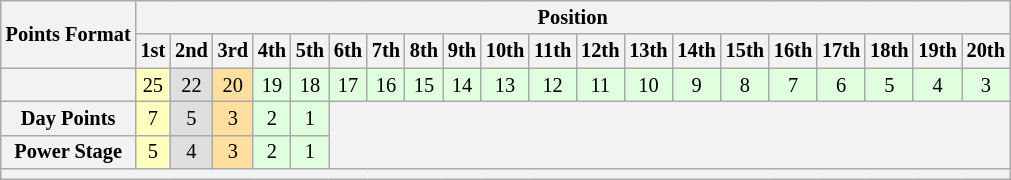<table class="wikitable" style="font-size:85%; text-align:center">
<tr style="background:#f9f9f9">
<th rowspan=2>Points Format</th>
<th colspan=20>Position</th>
</tr>
<tr>
<th>1st</th>
<th>2nd</th>
<th>3rd</th>
<th>4th</th>
<th>5th</th>
<th>6th</th>
<th>7th</th>
<th>8th</th>
<th>9th</th>
<th>10th</th>
<th>11th</th>
<th>12th</th>
<th>13th</th>
<th>14th</th>
<th>15th</th>
<th>16th</th>
<th>17th</th>
<th>18th</th>
<th>19th</th>
<th>20th</th>
</tr>
<tr>
<th></th>
<td style="background: #ffffbf">25</td>
<td style="background: #dfdfdf">22</td>
<td style="background: #ffdf9f">20</td>
<td style="background: #dfffdf">19</td>
<td style="background: #dfffdf">18</td>
<td style="background: #dfffdf">17</td>
<td style="background: #dfffdf">16</td>
<td style="background: #dfffdf">15</td>
<td style="background: #dfffdf">14</td>
<td style="background: #dfffdf">13</td>
<td style="background: #dfffdf">12</td>
<td style="background: #dfffdf">11</td>
<td style="background: #dfffdf">10</td>
<td style="background: #dfffdf">9</td>
<td style="background: #dfffdf">8</td>
<td style="background: #dfffdf">7</td>
<td style="background: #dfffdf">6</td>
<td style="background: #dfffdf">5</td>
<td style="background: #dfffdf">4</td>
<td style="background: #dfffdf">3</td>
</tr>
<tr>
<th>Day Points</th>
<td style="background: #ffffbf;">7</td>
<td style="background: #dfdfdf;">5</td>
<td style="background: #ffdf9f;">3</td>
<td style="background: #dfffdf;">2</td>
<td style="background: #dfffdf;">1</td>
<th colspan=15 rowspan=2></th>
</tr>
<tr>
<th>Power Stage</th>
<td style="background: #ffffbf;">5</td>
<td style="background: #dfdfdf;">4</td>
<td style="background: #ffdf9f;">3</td>
<td style="background: #dfffdf;">2</td>
<td style="background: #dfffdf;">1</td>
</tr>
<tr>
<th colspan=21></th>
</tr>
</table>
